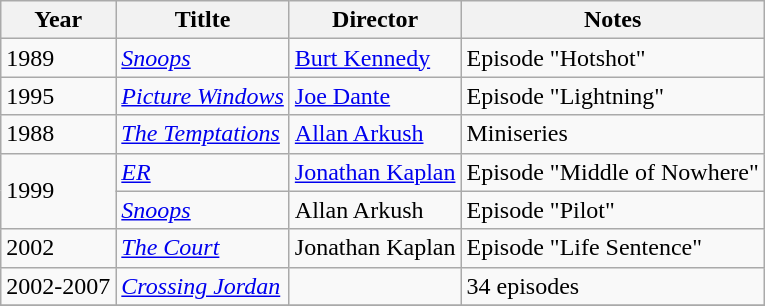<table class="wikitable">
<tr>
<th>Year</th>
<th>Titlte</th>
<th>Director</th>
<th>Notes</th>
</tr>
<tr>
<td>1989</td>
<td><em><a href='#'>Snoops</a></em></td>
<td><a href='#'>Burt Kennedy</a></td>
<td>Episode "Hotshot"</td>
</tr>
<tr>
<td>1995</td>
<td><em><a href='#'>Picture Windows</a></em></td>
<td><a href='#'>Joe Dante</a></td>
<td>Episode "Lightning"</td>
</tr>
<tr>
<td>1988</td>
<td><em><a href='#'>The Temptations</a></em></td>
<td><a href='#'>Allan Arkush</a></td>
<td>Miniseries</td>
</tr>
<tr>
<td rowspan=2>1999</td>
<td><em><a href='#'>ER</a></em></td>
<td><a href='#'>Jonathan Kaplan</a></td>
<td>Episode "Middle of Nowhere"</td>
</tr>
<tr>
<td><em><a href='#'>Snoops</a></em></td>
<td>Allan Arkush</td>
<td>Episode "Pilot"</td>
</tr>
<tr>
<td>2002</td>
<td><em><a href='#'>The Court</a></em></td>
<td>Jonathan Kaplan</td>
<td>Episode "Life Sentence"</td>
</tr>
<tr>
<td>2002-2007</td>
<td><em><a href='#'>Crossing Jordan</a></em></td>
<td></td>
<td>34 episodes</td>
</tr>
<tr>
</tr>
</table>
